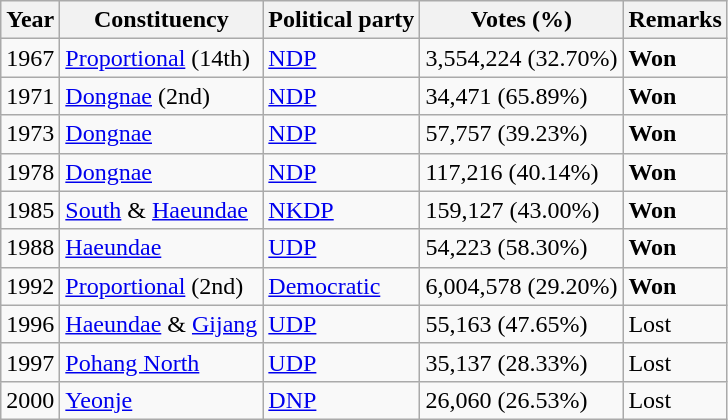<table class="wikitable">
<tr>
<th>Year</th>
<th>Constituency</th>
<th>Political party</th>
<th>Votes (%)</th>
<th>Remarks</th>
</tr>
<tr>
<td>1967</td>
<td><a href='#'>Proportional</a> (14th)</td>
<td><a href='#'>NDP</a></td>
<td>3,554,224 (32.70%)</td>
<td><strong>Won</strong></td>
</tr>
<tr>
<td>1971</td>
<td><a href='#'>Dongnae</a> (2nd)</td>
<td><a href='#'>NDP</a></td>
<td>34,471 (65.89%)</td>
<td><strong>Won</strong></td>
</tr>
<tr>
<td>1973</td>
<td><a href='#'>Dongnae</a></td>
<td><a href='#'>NDP</a></td>
<td>57,757 (39.23%)</td>
<td><strong>Won</strong></td>
</tr>
<tr>
<td>1978</td>
<td><a href='#'>Dongnae</a></td>
<td><a href='#'>NDP</a></td>
<td>117,216 (40.14%)</td>
<td><strong>Won</strong></td>
</tr>
<tr>
<td>1985</td>
<td><a href='#'>South</a> & <a href='#'>Haeundae</a></td>
<td><a href='#'>NKDP</a></td>
<td>159,127 (43.00%)</td>
<td><strong>Won</strong></td>
</tr>
<tr>
<td>1988</td>
<td><a href='#'>Haeundae</a></td>
<td><a href='#'>UDP</a></td>
<td>54,223 (58.30%)</td>
<td><strong>Won</strong></td>
</tr>
<tr>
<td>1992</td>
<td><a href='#'>Proportional</a> (2nd)</td>
<td><a href='#'>Democratic</a></td>
<td>6,004,578 (29.20%)</td>
<td><strong>Won</strong></td>
</tr>
<tr>
<td>1996</td>
<td><a href='#'>Haeundae</a> & <a href='#'>Gijang</a></td>
<td><a href='#'>UDP</a></td>
<td>55,163 (47.65%)</td>
<td>Lost</td>
</tr>
<tr>
<td>1997</td>
<td><a href='#'>Pohang North</a></td>
<td><a href='#'>UDP</a></td>
<td>35,137 (28.33%)</td>
<td>Lost</td>
</tr>
<tr>
<td>2000</td>
<td><a href='#'>Yeonje</a></td>
<td><a href='#'>DNP</a></td>
<td>26,060 (26.53%)</td>
<td>Lost</td>
</tr>
</table>
